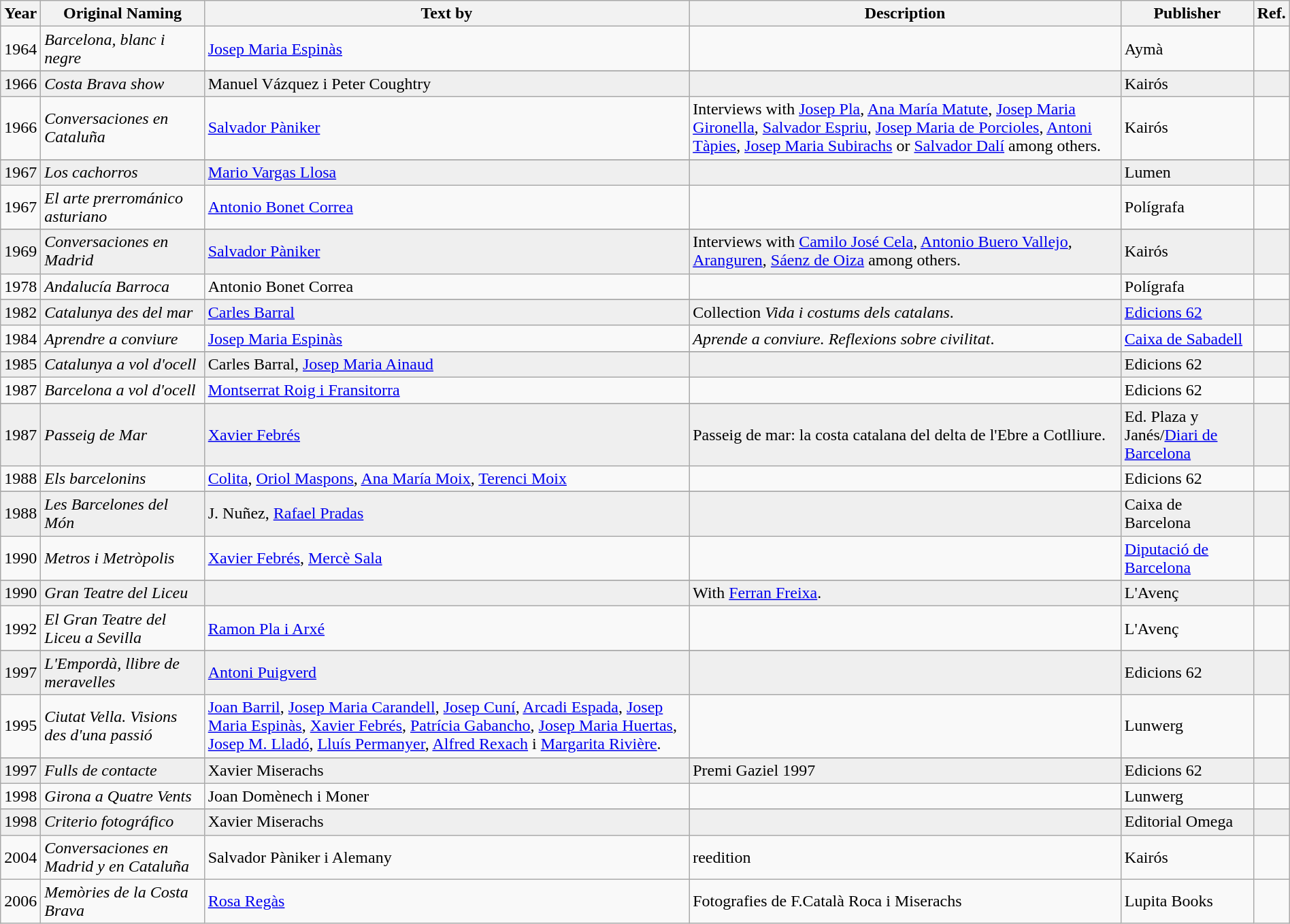<table class="wikitable sortable" style="margin:1em auto;">
<tr>
<th>Year</th>
<th>Original Naming</th>
<th>Text by</th>
<th>Description</th>
<th>Publisher</th>
<th>Ref.</th>
</tr>
<tr ----->
<td>1964</td>
<td><em>Barcelona, blanc i negre</em></td>
<td><a href='#'>Josep Maria Espinàs</a></td>
<td></td>
<td>Aymà</td>
<td></td>
</tr>
<tr ---->
</tr>
<tr bgcolor="#EFEFEF">
<td>1966</td>
<td><em>Costa Brava show</em></td>
<td>Manuel Vázquez i Peter Coughtry</td>
<td></td>
<td>Kairós</td>
<td></td>
</tr>
<tr ---->
<td>1966</td>
<td><em>Conversaciones en Cataluña</em></td>
<td><a href='#'>Salvador Pàniker</a></td>
<td>Interviews with <a href='#'>Josep Pla</a>, <a href='#'>Ana María Matute</a>, <a href='#'>Josep Maria Gironella</a>, <a href='#'>Salvador Espriu</a>, <a href='#'>Josep Maria de Porcioles</a>, <a href='#'>Antoni Tàpies</a>, <a href='#'>Josep Maria Subirachs</a> or <a href='#'>Salvador Dalí</a> among others.</td>
<td>Kairós</td>
<td></td>
</tr>
<tr ---->
</tr>
<tr bgcolor="#EFEFEF">
<td>1967</td>
<td><em>Los cachorros</em></td>
<td><a href='#'>Mario Vargas Llosa</a></td>
<td></td>
<td>Lumen</td>
<td></td>
</tr>
<tr ---->
<td>1967</td>
<td><em>El arte prerrománico asturiano</em></td>
<td><a href='#'>Antonio Bonet Correa</a></td>
<td></td>
<td>Polígrafa</td>
<td></td>
</tr>
<tr ---->
</tr>
<tr bgcolor="#EFEFEF">
<td>1969</td>
<td><em>Conversaciones en Madrid</em></td>
<td><a href='#'>Salvador Pàniker</a></td>
<td>Interviews with <a href='#'>Camilo José Cela</a>, <a href='#'>Antonio Buero Vallejo</a>, <a href='#'>Aranguren</a>, <a href='#'>Sáenz de Oiza</a> among others.</td>
<td>Kairós</td>
<td></td>
</tr>
<tr ---->
<td>1978</td>
<td><em>Andalucía Barroca</em></td>
<td>Antonio Bonet Correa</td>
<td></td>
<td>Polígrafa</td>
<td></td>
</tr>
<tr ---->
</tr>
<tr bgcolor="#EFEFEF">
<td>1982</td>
<td><em>Catalunya des del mar</em></td>
<td><a href='#'>Carles Barral</a></td>
<td>Collection <em>Vida i costums dels catalans</em>.</td>
<td><a href='#'>Edicions 62</a></td>
<td></td>
</tr>
<tr ---->
<td>1984</td>
<td><em>Aprendre a conviure</em></td>
<td><a href='#'>Josep Maria Espinàs</a></td>
<td><em>Aprende a conviure. Reflexions sobre civilitat</em>.</td>
<td><a href='#'>Caixa de Sabadell</a></td>
<td></td>
</tr>
<tr ---->
</tr>
<tr bgcolor="#EFEFEF">
<td>1985</td>
<td><em>Catalunya a vol d'ocell</em></td>
<td>Carles Barral, <a href='#'>Josep Maria Ainaud</a></td>
<td></td>
<td>Edicions 62</td>
<td></td>
</tr>
<tr ---->
<td>1987</td>
<td><em>Barcelona a vol d'ocell</em></td>
<td><a href='#'>Montserrat Roig i Fransitorra</a></td>
<td></td>
<td>Edicions 62</td>
<td></td>
</tr>
<tr ---->
</tr>
<tr bgcolor="#EFEFEF">
<td>1987</td>
<td><em>Passeig de Mar</em></td>
<td><a href='#'>Xavier Febrés</a></td>
<td>Passeig de mar: la costa catalana del delta de l'Ebre a Cotlliure.</td>
<td>Ed. Plaza y Janés/<a href='#'>Diari de Barcelona</a></td>
<td></td>
</tr>
<tr ---->
<td>1988</td>
<td><em>Els barcelonins</em></td>
<td><a href='#'>Colita</a>, <a href='#'>Oriol Maspons</a>, <a href='#'>Ana María Moix</a>, <a href='#'>Terenci Moix</a></td>
<td></td>
<td>Edicions 62</td>
<td></td>
</tr>
<tr ---->
</tr>
<tr bgcolor="#EFEFEF">
<td>1988</td>
<td><em>Les Barcelones del Món</em></td>
<td>J. Nuñez, <a href='#'>Rafael Pradas</a></td>
<td></td>
<td>Caixa de Barcelona</td>
<td></td>
</tr>
<tr ---->
<td>1990</td>
<td><em>Metros i Metròpolis</em></td>
<td><a href='#'>Xavier Febrés</a>, <a href='#'>Mercè Sala</a></td>
<td></td>
<td><a href='#'>Diputació de Barcelona</a></td>
<td></td>
</tr>
<tr ---->
</tr>
<tr bgcolor="#EFEFEF">
<td>1990</td>
<td><em>Gran Teatre del Liceu</em></td>
<td></td>
<td>With <a href='#'>Ferran Freixa</a>.</td>
<td>L'Avenç</td>
<td></td>
</tr>
<tr ---->
<td>1992</td>
<td><em>El Gran Teatre del Liceu a Sevilla</em></td>
<td><a href='#'>Ramon Pla i Arxé</a></td>
<td></td>
<td>L'Avenç</td>
<td></td>
</tr>
<tr ---->
</tr>
<tr bgcolor="#EFEFEF">
<td>1997</td>
<td><em>L'Empordà, llibre de meravelles</em></td>
<td><a href='#'>Antoni Puigverd</a></td>
<td></td>
<td>Edicions 62</td>
<td></td>
</tr>
<tr ---->
<td>1995</td>
<td><em>Ciutat Vella. Visions des d'una passió</em></td>
<td><a href='#'>Joan Barril</a>, <a href='#'>Josep Maria Carandell</a>, <a href='#'>Josep Cuní</a>, <a href='#'>Arcadi Espada</a>, <a href='#'>Josep Maria Espinàs</a>, <a href='#'>Xavier Febrés</a>, <a href='#'>Patrícia Gabancho</a>, <a href='#'>Josep Maria Huertas</a>, <a href='#'>Josep M. Lladó</a>, <a href='#'>Lluís Permanyer</a>, <a href='#'>Alfred Rexach</a> i <a href='#'>Margarita Rivière</a>.</td>
<td></td>
<td>Lunwerg</td>
<td></td>
</tr>
<tr ---->
</tr>
<tr bgcolor="#EFEFEF">
<td>1997</td>
<td><em>Fulls de contacte</em></td>
<td>Xavier Miserachs</td>
<td>Premi Gaziel 1997</td>
<td>Edicions 62</td>
<td></td>
</tr>
<tr ---->
<td>1998</td>
<td><em>Girona a Quatre Vents</em></td>
<td>Joan Domènech i Moner</td>
<td></td>
<td>Lunwerg</td>
<td></td>
</tr>
<tr ---->
</tr>
<tr bgcolor="#EFEFEF">
<td>1998</td>
<td><em>Criterio fotográfico</em></td>
<td>Xavier Miserachs</td>
<td></td>
<td>Editorial Omega</td>
<td></td>
</tr>
<tr ---->
<td>2004</td>
<td><em>Conversaciones en Madrid y en Cataluña</em></td>
<td>Salvador Pàniker i Alemany</td>
<td>reedition</td>
<td>Kairós</td>
<td></td>
</tr>
<tr ---->
<td>2006</td>
<td><em>Memòries de la Costa Brava</em></td>
<td><a href='#'>Rosa Regàs</a></td>
<td>Fotografies de F.Català Roca i Miserachs</td>
<td>Lupita Books</td>
<td></td>
</tr>
</table>
